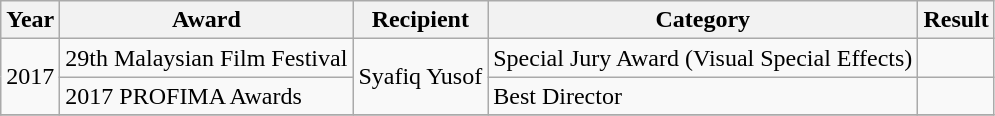<table class="wikitable">
<tr>
<th>Year</th>
<th>Award</th>
<th>Recipient</th>
<th>Category</th>
<th>Result</th>
</tr>
<tr>
<td rowspan="2">2017</td>
<td>29th Malaysian Film Festival</td>
<td rowspan="2">Syafiq Yusof</td>
<td>Special Jury Award (Visual Special Effects)</td>
<td></td>
</tr>
<tr>
<td>2017 PROFIMA Awards</td>
<td>Best Director</td>
<td></td>
</tr>
<tr>
</tr>
</table>
